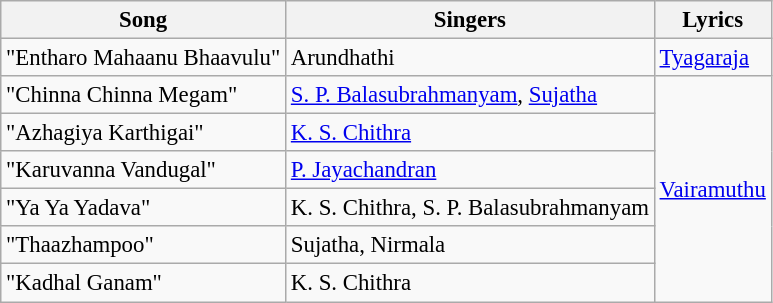<table class="wikitable" style="font-size:95%;">
<tr>
<th>Song</th>
<th>Singers</th>
<th>Lyrics</th>
</tr>
<tr>
<td>"Entharo Mahaanu Bhaavulu"</td>
<td>Arundhathi</td>
<td><a href='#'>Tyagaraja</a></td>
</tr>
<tr>
<td>"Chinna Chinna Megam"</td>
<td><a href='#'>S. P. Balasubrahmanyam</a>, <a href='#'>Sujatha</a></td>
<td rowspan=6><a href='#'>Vairamuthu</a></td>
</tr>
<tr>
<td>"Azhagiya Karthigai"</td>
<td><a href='#'>K. S. Chithra</a></td>
</tr>
<tr>
<td>"Karuvanna Vandugal"</td>
<td><a href='#'>P. Jayachandran</a></td>
</tr>
<tr>
<td>"Ya Ya Yadava"</td>
<td>K. S. Chithra, S. P. Balasubrahmanyam</td>
</tr>
<tr>
<td>"Thaazhampoo"</td>
<td>Sujatha, Nirmala</td>
</tr>
<tr>
<td>"Kadhal Ganam"</td>
<td>K. S. Chithra</td>
</tr>
</table>
